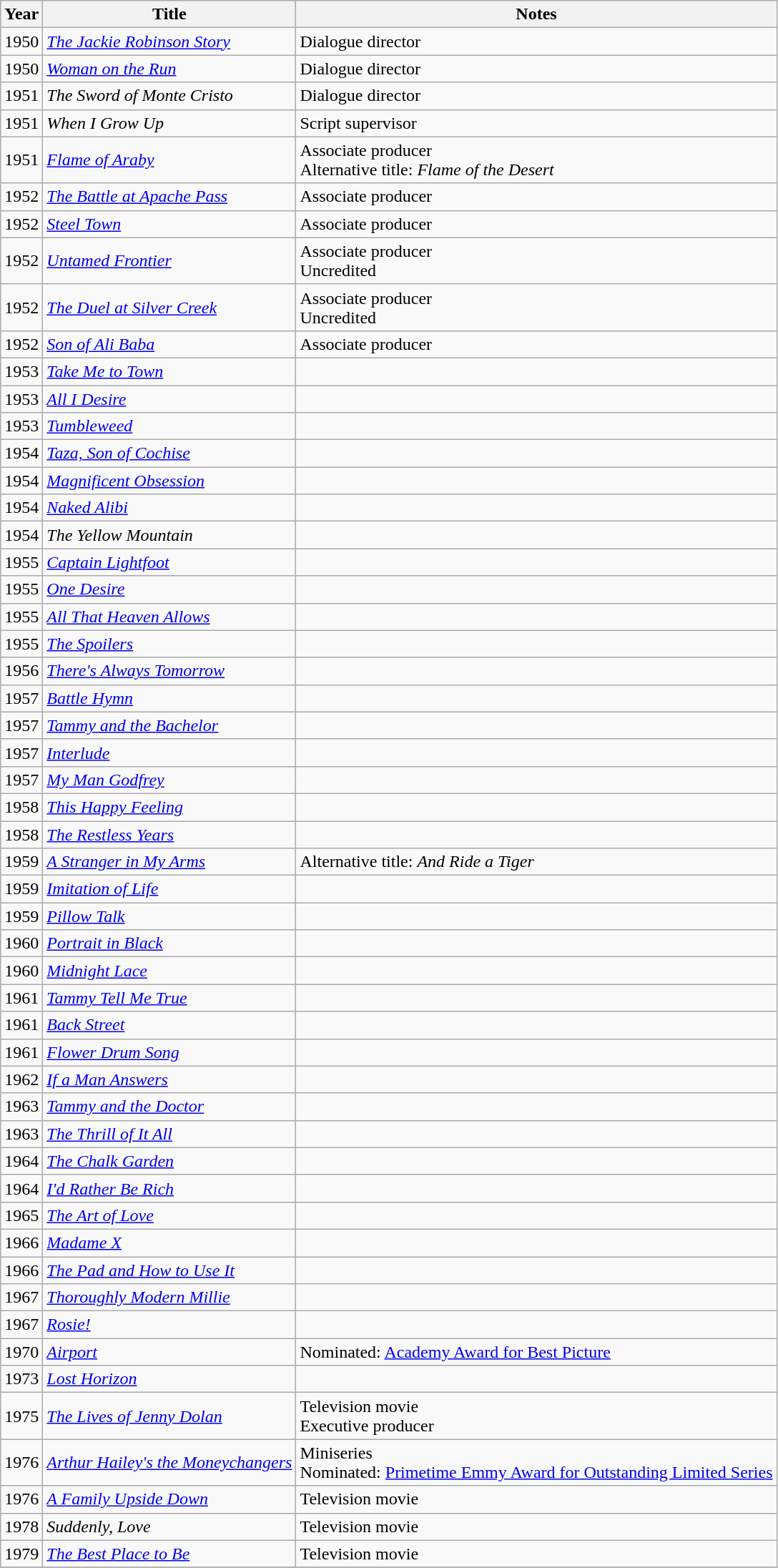<table class="wikitable sortable">
<tr>
<th>Year</th>
<th>Title</th>
<th class="unsortable">Notes</th>
</tr>
<tr>
<td>1950</td>
<td><em><a href='#'>The Jackie Robinson Story</a></em></td>
<td>Dialogue director</td>
</tr>
<tr>
<td>1950</td>
<td><em><a href='#'>Woman on the Run</a></em></td>
<td>Dialogue director</td>
</tr>
<tr>
<td>1951</td>
<td><em>The Sword of Monte Cristo</em></td>
<td>Dialogue director</td>
</tr>
<tr>
<td>1951</td>
<td><em>When I Grow Up</em></td>
<td>Script supervisor</td>
</tr>
<tr>
<td>1951</td>
<td><em><a href='#'>Flame of Araby</a></em></td>
<td>Associate producer<br>Alternative title: <em>Flame of the Desert</em></td>
</tr>
<tr>
<td>1952</td>
<td><em><a href='#'>The Battle at Apache Pass</a></em></td>
<td>Associate producer</td>
</tr>
<tr>
<td>1952</td>
<td><em><a href='#'>Steel Town</a></em></td>
<td>Associate producer</td>
</tr>
<tr>
<td>1952</td>
<td><em><a href='#'>Untamed Frontier</a></em></td>
<td>Associate producer<br>Uncredited</td>
</tr>
<tr>
<td>1952</td>
<td><em><a href='#'>The Duel at Silver Creek</a></em></td>
<td>Associate producer<br>Uncredited</td>
</tr>
<tr>
<td>1952</td>
<td><em><a href='#'>Son of Ali Baba</a></em></td>
<td>Associate producer</td>
</tr>
<tr>
<td>1953</td>
<td><em><a href='#'>Take Me to Town</a></em></td>
<td></td>
</tr>
<tr>
<td>1953</td>
<td><em><a href='#'>All I Desire</a></em></td>
<td></td>
</tr>
<tr>
<td>1953</td>
<td><em><a href='#'>Tumbleweed</a></em></td>
<td></td>
</tr>
<tr>
<td>1954</td>
<td><em><a href='#'>Taza, Son of Cochise</a></em></td>
<td></td>
</tr>
<tr>
<td>1954</td>
<td><em><a href='#'>Magnificent Obsession</a></em></td>
<td></td>
</tr>
<tr>
<td>1954</td>
<td><em><a href='#'>Naked Alibi</a></em></td>
<td></td>
</tr>
<tr>
<td>1954</td>
<td><em>The Yellow Mountain</em></td>
<td></td>
</tr>
<tr>
<td>1955</td>
<td><em><a href='#'>Captain Lightfoot</a></em></td>
<td></td>
</tr>
<tr>
<td>1955</td>
<td><em><a href='#'>One Desire</a></em></td>
<td></td>
</tr>
<tr>
<td>1955</td>
<td><em><a href='#'>All That Heaven Allows</a></em></td>
<td></td>
</tr>
<tr>
<td>1955</td>
<td><em><a href='#'>The Spoilers</a></em></td>
<td></td>
</tr>
<tr>
<td>1956</td>
<td><em><a href='#'>There's Always Tomorrow</a></em></td>
<td></td>
</tr>
<tr>
<td>1957</td>
<td><em><a href='#'>Battle Hymn</a></em></td>
<td></td>
</tr>
<tr>
<td>1957</td>
<td><em><a href='#'>Tammy and the Bachelor</a></em></td>
<td></td>
</tr>
<tr>
<td>1957</td>
<td><em><a href='#'>Interlude</a></em></td>
<td></td>
</tr>
<tr>
<td>1957</td>
<td><em><a href='#'>My Man Godfrey</a></em></td>
<td></td>
</tr>
<tr>
<td>1958</td>
<td><em><a href='#'>This Happy Feeling</a></em></td>
<td></td>
</tr>
<tr>
<td>1958</td>
<td><em><a href='#'>The Restless Years</a></em></td>
<td></td>
</tr>
<tr>
<td>1959</td>
<td><em><a href='#'>A Stranger in My Arms</a></em></td>
<td>Alternative title: <em>And Ride a Tiger</em></td>
</tr>
<tr>
<td>1959</td>
<td><em><a href='#'>Imitation of Life</a></em></td>
<td></td>
</tr>
<tr>
<td>1959</td>
<td><em><a href='#'>Pillow Talk</a></em></td>
<td></td>
</tr>
<tr>
<td>1960</td>
<td><em><a href='#'>Portrait in Black</a></em></td>
<td></td>
</tr>
<tr>
<td>1960</td>
<td><em><a href='#'>Midnight Lace</a></em></td>
<td></td>
</tr>
<tr>
<td>1961</td>
<td><em><a href='#'>Tammy Tell Me True</a></em></td>
<td></td>
</tr>
<tr>
<td>1961</td>
<td><em><a href='#'>Back Street</a></em></td>
<td></td>
</tr>
<tr>
<td>1961</td>
<td><em><a href='#'>Flower Drum Song</a></em></td>
<td></td>
</tr>
<tr>
<td>1962</td>
<td><em><a href='#'>If a Man Answers</a></em></td>
<td></td>
</tr>
<tr>
<td>1963</td>
<td><em><a href='#'>Tammy and the Doctor</a></em></td>
<td></td>
</tr>
<tr>
<td>1963</td>
<td><em><a href='#'>The Thrill of It All</a></em></td>
<td></td>
</tr>
<tr>
<td>1964</td>
<td><em><a href='#'>The Chalk Garden</a></em></td>
<td></td>
</tr>
<tr>
<td>1964</td>
<td><em><a href='#'>I'd Rather Be Rich</a></em></td>
<td></td>
</tr>
<tr>
<td>1965</td>
<td><em><a href='#'>The Art of Love</a></em></td>
<td></td>
</tr>
<tr>
<td>1966</td>
<td><em><a href='#'>Madame X</a></em></td>
<td></td>
</tr>
<tr>
<td>1966</td>
<td><em><a href='#'>The Pad and How to Use It</a></em></td>
<td></td>
</tr>
<tr>
<td>1967</td>
<td><em><a href='#'>Thoroughly Modern Millie</a></em></td>
<td></td>
</tr>
<tr>
<td>1967</td>
<td><em><a href='#'>Rosie!</a></em></td>
<td></td>
</tr>
<tr>
<td>1970</td>
<td><em><a href='#'>Airport</a></em></td>
<td>Nominated: <a href='#'>Academy Award for Best Picture</a></td>
</tr>
<tr>
<td>1973</td>
<td><em><a href='#'>Lost Horizon</a></em></td>
<td></td>
</tr>
<tr>
<td>1975</td>
<td><em><a href='#'>The Lives of Jenny Dolan</a></em></td>
<td>Television movie<br>Executive producer</td>
</tr>
<tr>
<td>1976</td>
<td><em><a href='#'>Arthur Hailey's the Moneychangers</a></em></td>
<td>Miniseries<br>Nominated: <a href='#'>Primetime Emmy Award for Outstanding Limited Series</a></td>
</tr>
<tr>
<td>1976</td>
<td><em><a href='#'>A Family Upside Down</a></em></td>
<td>Television movie</td>
</tr>
<tr>
<td>1978</td>
<td><em>Suddenly, Love</em></td>
<td>Television movie</td>
</tr>
<tr>
<td>1979</td>
<td><em><a href='#'>The Best Place to Be</a></em></td>
<td>Television movie</td>
</tr>
<tr>
</tr>
</table>
